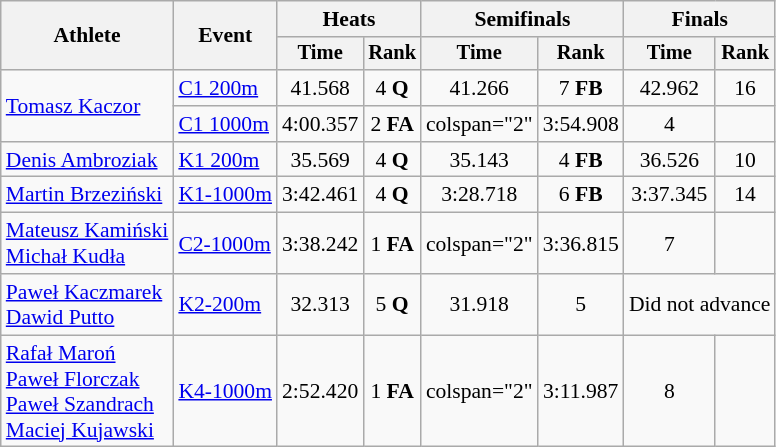<table class="wikitable" style="font-size:90%">
<tr>
<th rowspan="2">Athlete</th>
<th rowspan="2">Event</th>
<th colspan=2>Heats</th>
<th colspan=2>Semifinals</th>
<th colspan=2>Finals</th>
</tr>
<tr style="font-size:95%">
<th>Time</th>
<th>Rank</th>
<th>Time</th>
<th>Rank</th>
<th>Time</th>
<th>Rank</th>
</tr>
<tr align=center>
<td align=left rowspan=2><a href='#'>Tomasz Kaczor</a></td>
<td align=left><a href='#'>C1 200m</a></td>
<td>41.568</td>
<td>4 <strong>Q</strong></td>
<td>41.266</td>
<td>7 <strong>FB</strong></td>
<td>42.962</td>
<td>16</td>
</tr>
<tr align=center>
<td align=left><a href='#'>C1 1000m</a></td>
<td>4:00.357</td>
<td>2 <strong>FA</strong></td>
<td>colspan="2" </td>
<td>3:54.908</td>
<td>4</td>
</tr>
<tr align=center>
<td align=left><a href='#'>Denis Ambroziak</a></td>
<td align=left><a href='#'>K1 200m</a></td>
<td>35.569</td>
<td>4 <strong>Q</strong></td>
<td>35.143</td>
<td>4 <strong>FB</strong></td>
<td>36.526</td>
<td>10</td>
</tr>
<tr align=center>
<td align=left><a href='#'>Martin Brzeziński</a></td>
<td align=left><a href='#'>K1-1000m</a></td>
<td>3:42.461</td>
<td>4 <strong>Q</strong></td>
<td>3:28.718</td>
<td>6 <strong>FB</strong></td>
<td>3:37.345</td>
<td>14</td>
</tr>
<tr align=center>
<td align=left><a href='#'>Mateusz Kamiński</a><br><a href='#'>Michał Kudła</a></td>
<td align=left><a href='#'>C2-1000m</a></td>
<td>3:38.242</td>
<td>1 <strong>FA</strong></td>
<td>colspan="2" </td>
<td>3:36.815</td>
<td>7</td>
</tr>
<tr align=center>
<td align=left><a href='#'>Paweł Kaczmarek</a><br><a href='#'>Dawid Putto</a></td>
<td align=left><a href='#'>K2-200m</a></td>
<td>32.313</td>
<td>5 <strong>Q</strong></td>
<td>31.918</td>
<td>5</td>
<td colspan=2>Did not advance</td>
</tr>
<tr align=center>
<td align=left><a href='#'>Rafał Maroń</a><br><a href='#'>Paweł Florczak</a><br> <a href='#'>Paweł Szandrach</a><br><a href='#'>Maciej Kujawski</a></td>
<td align=left><a href='#'>K4-1000m</a></td>
<td>2:52.420</td>
<td>1 <strong>FA</strong></td>
<td>colspan="2" </td>
<td>3:11.987</td>
<td>8</td>
</tr>
</table>
